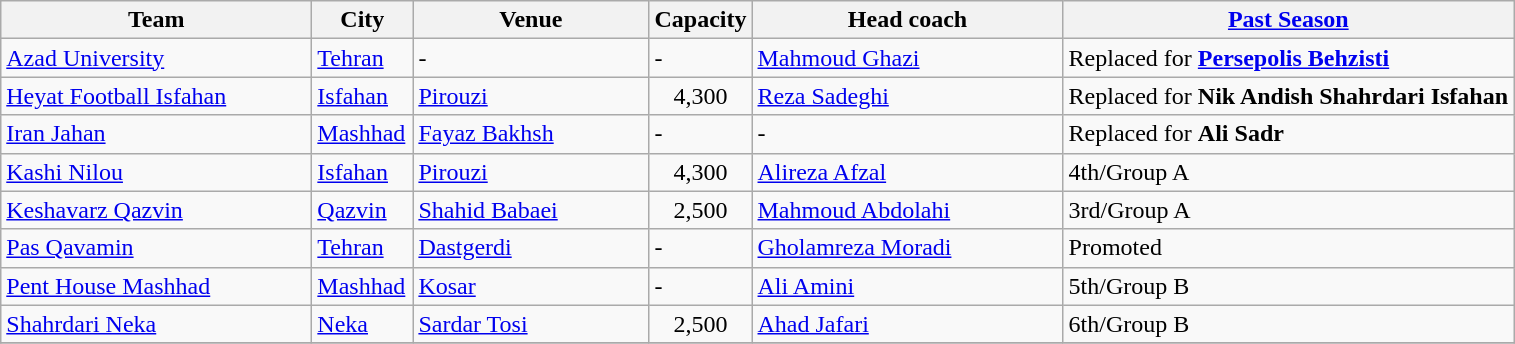<table class="wikitable sortable">
<tr>
<th width=200>Team</th>
<th width=60>City</th>
<th width=150>Venue</th>
<th>Capacity</th>
<th width=200>Head coach</th>
<th><a href='#'>Past Season</a></th>
</tr>
<tr>
<td><a href='#'>Azad University</a></td>
<td><a href='#'>Tehran</a></td>
<td>-</td>
<td>-</td>
<td> <a href='#'>Mahmoud Ghazi</a></td>
<td>Replaced for <strong><a href='#'>Persepolis Behzisti</a></strong></td>
</tr>
<tr>
<td><a href='#'>Heyat Football Isfahan</a></td>
<td><a href='#'>Isfahan</a></td>
<td><a href='#'>Pirouzi</a></td>
<td align="center">4,300</td>
<td> <a href='#'>Reza Sadeghi</a></td>
<td>Replaced for <strong>Nik Andish Shahrdari Isfahan</strong></td>
</tr>
<tr>
<td><a href='#'>Iran Jahan</a></td>
<td><a href='#'>Mashhad</a></td>
<td><a href='#'>Fayaz Bakhsh</a></td>
<td>-</td>
<td>-</td>
<td>Replaced for <strong>Ali Sadr</strong></td>
</tr>
<tr>
<td><a href='#'>Kashi Nilou</a></td>
<td><a href='#'>Isfahan</a></td>
<td><a href='#'>Pirouzi</a></td>
<td align="center">4,300</td>
<td> <a href='#'>Alireza Afzal</a></td>
<td>4th/Group A</td>
</tr>
<tr>
<td><a href='#'>Keshavarz Qazvin</a></td>
<td><a href='#'>Qazvin</a></td>
<td><a href='#'>Shahid Babaei</a></td>
<td align="center">2,500</td>
<td> <a href='#'>Mahmoud Abdolahi</a></td>
<td>3rd/Group A</td>
</tr>
<tr>
<td><a href='#'>Pas Qavamin</a></td>
<td><a href='#'>Tehran</a></td>
<td><a href='#'>Dastgerdi</a></td>
<td>-</td>
<td> <a href='#'>Gholamreza Moradi</a></td>
<td>Promoted</td>
</tr>
<tr>
<td><a href='#'>Pent House Mashhad</a></td>
<td><a href='#'>Mashhad</a></td>
<td><a href='#'>Kosar</a></td>
<td>-</td>
<td> <a href='#'>Ali Amini</a></td>
<td>5th/Group B</td>
</tr>
<tr>
<td><a href='#'>Shahrdari Neka</a></td>
<td><a href='#'>Neka</a></td>
<td><a href='#'>Sardar Tosi</a></td>
<td align="center">2,500</td>
<td> <a href='#'>Ahad Jafari</a></td>
<td>6th/Group B</td>
</tr>
<tr>
</tr>
</table>
